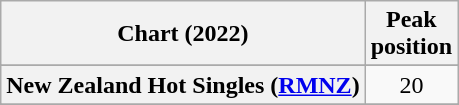<table class="wikitable sortable plainrowheaders" style="text-align:center">
<tr>
<th scope="col">Chart (2022)</th>
<th scope="col">Peak<br>position</th>
</tr>
<tr>
</tr>
<tr>
</tr>
<tr>
<th scope="row">New Zealand Hot Singles (<a href='#'>RMNZ</a>)</th>
<td>20</td>
</tr>
<tr>
</tr>
<tr>
</tr>
<tr>
</tr>
</table>
